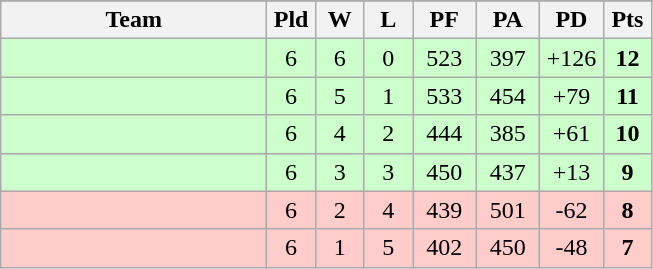<table class=wikitable style="text-align:center;">
<tr align=center>
</tr>
<tr>
<th width=170>Team</th>
<th width=25>Pld</th>
<th width=25>W</th>
<th width=25>L</th>
<th width=35>PF</th>
<th width=35>PA</th>
<th width=35>PD</th>
<th width=25>Pts</th>
</tr>
<tr bgcolor="#ccffcc">
<td align=left></td>
<td>6</td>
<td>6</td>
<td>0</td>
<td>523</td>
<td>397</td>
<td>+126</td>
<td><strong>12</strong></td>
</tr>
<tr bgcolor="#ccffcc">
<td align=left></td>
<td>6</td>
<td>5</td>
<td>1</td>
<td>533</td>
<td>454</td>
<td>+79</td>
<td><strong>11</strong></td>
</tr>
<tr bgcolor="#ccffcc">
<td align=left></td>
<td>6</td>
<td>4</td>
<td>2</td>
<td>444</td>
<td>385</td>
<td>+61</td>
<td><strong>10</strong></td>
</tr>
<tr bgcolor="#ccffcc">
<td align=left></td>
<td>6</td>
<td>3</td>
<td>3</td>
<td>450</td>
<td>437</td>
<td>+13</td>
<td><strong>9</strong></td>
</tr>
<tr bgcolor="#ffcccc">
<td align=left></td>
<td>6</td>
<td>2</td>
<td>4</td>
<td>439</td>
<td>501</td>
<td>-62</td>
<td><strong>8</strong></td>
</tr>
<tr bgcolor="#ffcccc">
<td align=left></td>
<td>6</td>
<td>1</td>
<td>5</td>
<td>402</td>
<td>450</td>
<td>-48</td>
<td><strong>7</strong></td>
</tr>
</table>
